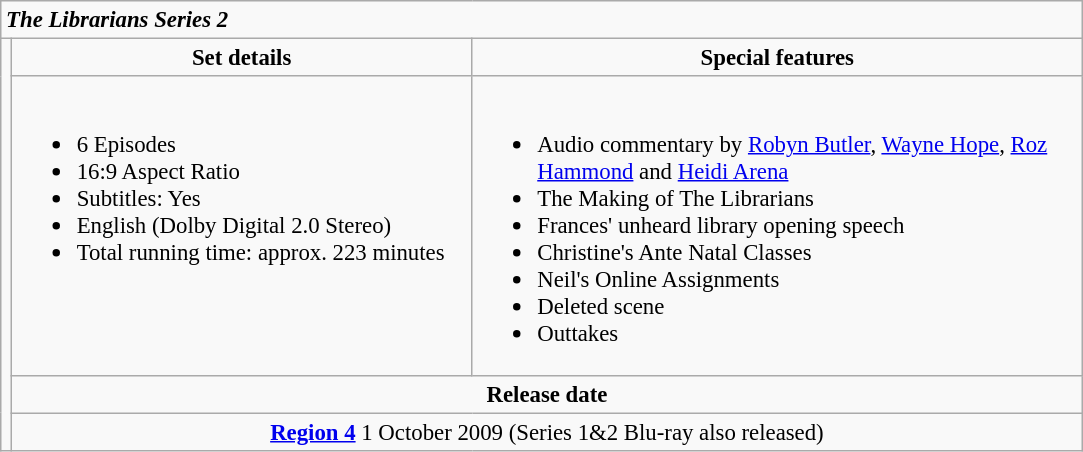<table class="wikitable" style="font-size: 95%;">
<tr>
<td colspan="3"><strong><em>The Librarians Series 2</em></strong></td>
</tr>
<tr>
<td rowspan="6" align="center"></td>
<td width="300" align="center" colspan="1"><strong>Set details</strong></td>
<td width="400" align="center" colspan="1"><strong>Special features</strong></td>
</tr>
<tr valign="top">
<td colspan="1" align="left" width="300"><br><ul><li>6 Episodes</li><li>16:9 Aspect Ratio</li><li>Subtitles: Yes</li><li>English (Dolby Digital 2.0 Stereo)</li><li>Total running time: approx. 223 minutes</li></ul></td>
<td colspan="1" align="left" width="400"><br><ul><li>Audio commentary by <a href='#'>Robyn Butler</a>, <a href='#'>Wayne Hope</a>, <a href='#'>Roz Hammond</a> and <a href='#'>Heidi Arena</a></li><li>The Making of The Librarians</li><li>Frances' unheard library opening speech</li><li>Christine's Ante Natal Classes</li><li>Neil's Online Assignments</li><li>Deleted scene</li><li>Outtakes</li></ul></td>
</tr>
<tr>
<td colspan="3" align="center"><strong>Release date</strong></td>
</tr>
<tr>
<td colspan="3" align="center"><strong><a href='#'>Region 4</a></strong> 1 October 2009 (Series 1&2 Blu-ray also released)</td>
</tr>
</table>
